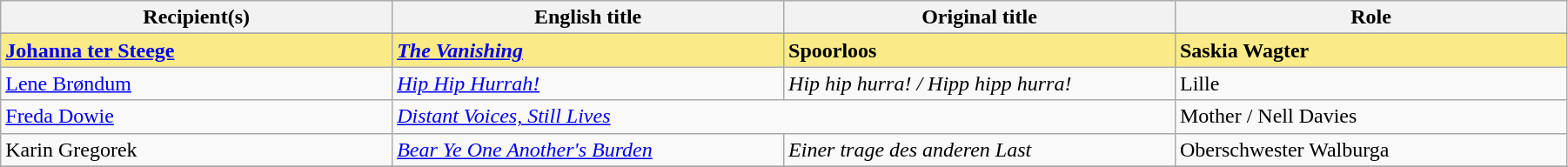<table class="sortable wikitable" width="95%" cellpadding="5">
<tr>
<th width="20%">Recipient(s)</th>
<th width="20%">English title</th>
<th width="20%">Original title</th>
<th width="20%">Role</th>
</tr>
<tr>
</tr>
<tr style="background:#FAEB86">
<td><strong> <a href='#'>Johanna ter Steege</a></strong></td>
<td><strong><em><a href='#'>The Vanishing</a></em></strong></td>
<td><strong>Spoorloos</strong></td>
<td><strong>Saskia Wagter</strong></td>
</tr>
<tr>
<td> <a href='#'>Lene Brøndum</a></td>
<td><em><a href='#'>Hip Hip Hurrah!</a></em></td>
<td><em>Hip hip hurra! / Hipp hipp hurra!</em></td>
<td>Lille</td>
</tr>
<tr>
<td> <a href='#'>Freda Dowie</a></td>
<td colspan="2"><em><a href='#'>Distant Voices, Still Lives</a></em></td>
<td>Mother / Nell Davies</td>
</tr>
<tr>
<td> Karin Gregorek</td>
<td><em><a href='#'>Bear Ye One Another's Burden</a></em></td>
<td><em>Einer trage des anderen Last</em></td>
<td>Oberschwester Walburga</td>
</tr>
<tr>
</tr>
</table>
